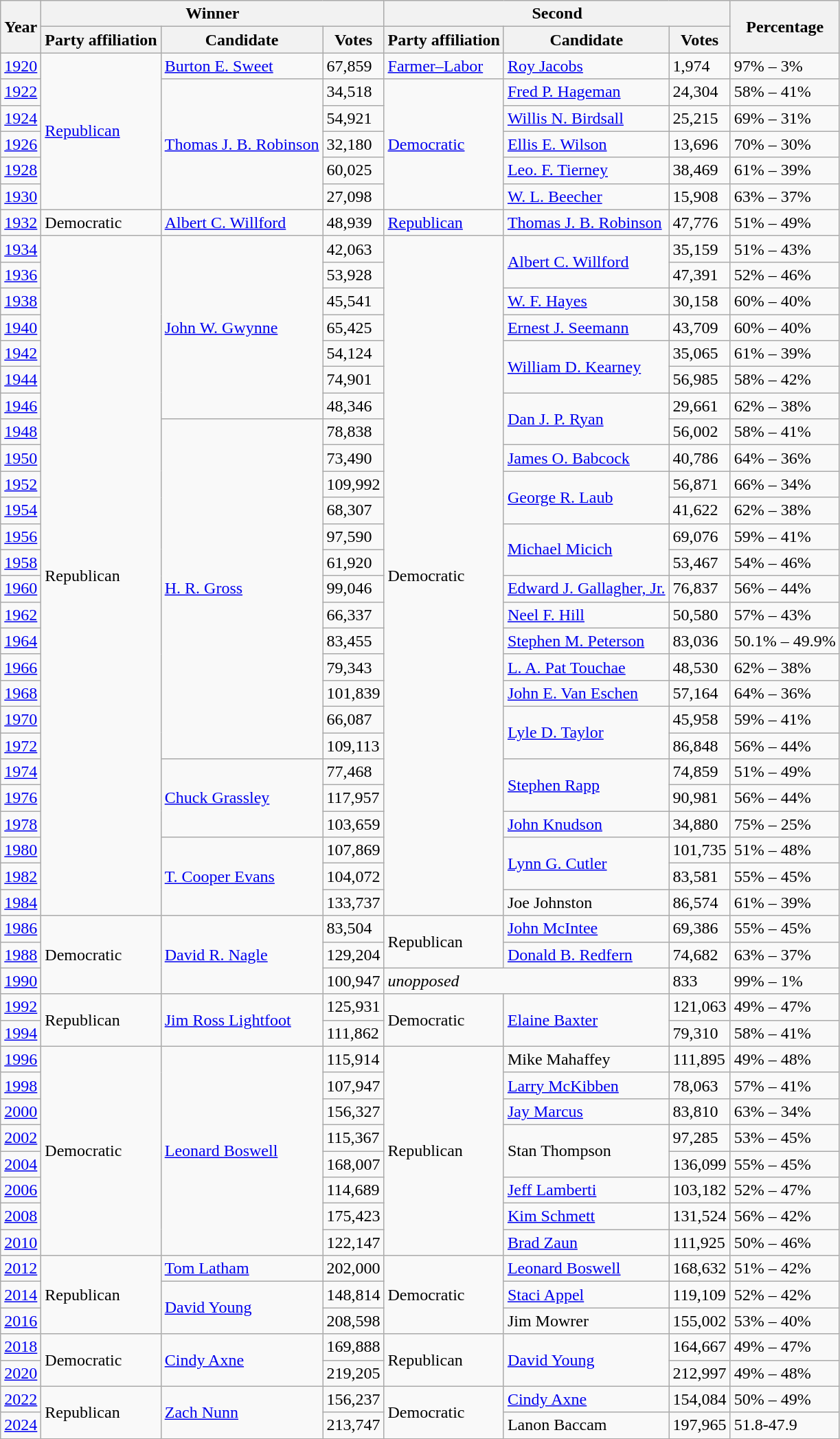<table class="wikitable sortable">
<tr>
<th rowspan=2>Year</th>
<th colspan=3>Winner</th>
<th colspan=3>Second</th>
<th rowspan=2>Percentage</th>
</tr>
<tr>
<th>Party affiliation</th>
<th>Candidate</th>
<th>Votes</th>
<th>Party affiliation</th>
<th>Candidate</th>
<th>Votes</th>
</tr>
<tr>
<td><a href='#'>1920</a></td>
<td rowspan=6 ><a href='#'>Republican</a></td>
<td><a href='#'>Burton E. Sweet</a></td>
<td>67,859</td>
<td><a href='#'>Farmer–Labor</a></td>
<td><a href='#'>Roy Jacobs</a></td>
<td>1,974</td>
<td>97% – 3%</td>
</tr>
<tr>
<td><a href='#'>1922</a></td>
<td rowspan=5><a href='#'>Thomas J. B. Robinson</a></td>
<td>34,518</td>
<td rowspan=5 ><a href='#'>Democratic</a></td>
<td><a href='#'>Fred P. Hageman</a></td>
<td>24,304</td>
<td>58% – 41%</td>
</tr>
<tr>
<td><a href='#'>1924</a></td>
<td>54,921</td>
<td><a href='#'>Willis N. Birdsall</a></td>
<td>25,215</td>
<td>69% – 31%</td>
</tr>
<tr>
<td><a href='#'>1926</a></td>
<td>32,180</td>
<td><a href='#'>Ellis E. Wilson</a></td>
<td>13,696</td>
<td>70% – 30%</td>
</tr>
<tr>
<td><a href='#'>1928</a></td>
<td>60,025</td>
<td><a href='#'>Leo. F. Tierney</a></td>
<td>38,469</td>
<td>61% – 39%</td>
</tr>
<tr>
<td><a href='#'>1930</a></td>
<td>27,098</td>
<td><a href='#'>W. L. Beecher</a></td>
<td>15,908</td>
<td>63% – 37%</td>
</tr>
<tr>
<td><a href='#'>1932</a></td>
<td>Democratic</td>
<td><a href='#'>Albert C. Willford</a></td>
<td>48,939</td>
<td><a href='#'>Republican</a></td>
<td><a href='#'>Thomas J. B. Robinson</a></td>
<td>47,776</td>
<td>51% – 49%</td>
</tr>
<tr>
<td><a href='#'>1934</a></td>
<td rowspan=26 >Republican</td>
<td rowspan=7><a href='#'>John W. Gwynne</a></td>
<td>42,063</td>
<td rowspan=26 >Democratic</td>
<td rowspan=2><a href='#'>Albert C. Willford</a></td>
<td>35,159</td>
<td>51% – 43%</td>
</tr>
<tr>
<td><a href='#'>1936</a></td>
<td>53,928</td>
<td>47,391</td>
<td>52% – 46%</td>
</tr>
<tr>
<td><a href='#'>1938</a></td>
<td>45,541</td>
<td><a href='#'>W. F. Hayes</a></td>
<td>30,158</td>
<td>60% – 40%</td>
</tr>
<tr>
<td><a href='#'>1940</a></td>
<td>65,425</td>
<td><a href='#'>Ernest J. Seemann</a></td>
<td>43,709</td>
<td>60% – 40%</td>
</tr>
<tr>
<td><a href='#'>1942</a></td>
<td>54,124</td>
<td rowspan=2><a href='#'>William D. Kearney</a></td>
<td>35,065</td>
<td>61% – 39%</td>
</tr>
<tr>
<td><a href='#'>1944</a></td>
<td>74,901</td>
<td>56,985</td>
<td>58% – 42%</td>
</tr>
<tr>
<td><a href='#'>1946</a></td>
<td>48,346</td>
<td rowspan=2><a href='#'>Dan J. P. Ryan</a></td>
<td>29,661</td>
<td>62% – 38%</td>
</tr>
<tr>
<td><a href='#'>1948</a></td>
<td rowspan=13><a href='#'>H. R. Gross</a></td>
<td>78,838</td>
<td>56,002</td>
<td>58% – 41%</td>
</tr>
<tr>
<td><a href='#'>1950</a></td>
<td>73,490</td>
<td><a href='#'>James O. Babcock</a></td>
<td>40,786</td>
<td>64% – 36%</td>
</tr>
<tr>
<td><a href='#'>1952</a></td>
<td>109,992</td>
<td rowspan=2><a href='#'>George R. Laub</a></td>
<td>56,871</td>
<td>66% – 34%</td>
</tr>
<tr>
<td><a href='#'>1954</a></td>
<td>68,307</td>
<td>41,622</td>
<td>62% – 38%</td>
</tr>
<tr>
<td><a href='#'>1956</a></td>
<td>97,590</td>
<td rowspan=2><a href='#'>Michael Micich</a></td>
<td>69,076</td>
<td>59% – 41%</td>
</tr>
<tr>
<td><a href='#'>1958</a></td>
<td>61,920</td>
<td>53,467</td>
<td>54% – 46%</td>
</tr>
<tr>
<td><a href='#'>1960</a></td>
<td>99,046</td>
<td><a href='#'>Edward J. Gallagher, Jr.</a></td>
<td>76,837</td>
<td>56% – 44%</td>
</tr>
<tr>
<td><a href='#'>1962</a></td>
<td>66,337</td>
<td><a href='#'>Neel F. Hill</a></td>
<td>50,580</td>
<td>57% – 43%</td>
</tr>
<tr>
<td><a href='#'>1964</a></td>
<td>83,455</td>
<td><a href='#'>Stephen M. Peterson</a></td>
<td>83,036</td>
<td>50.1% – 49.9%</td>
</tr>
<tr>
<td><a href='#'>1966</a></td>
<td>79,343</td>
<td><a href='#'>L. A. Pat Touchae</a></td>
<td>48,530</td>
<td>62% – 38%</td>
</tr>
<tr>
<td><a href='#'>1968</a></td>
<td>101,839</td>
<td><a href='#'>John E. Van Eschen</a></td>
<td>57,164</td>
<td>64% – 36%</td>
</tr>
<tr>
<td><a href='#'>1970</a></td>
<td>66,087</td>
<td rowspan=2><a href='#'>Lyle D. Taylor</a></td>
<td>45,958</td>
<td>59% – 41%</td>
</tr>
<tr>
<td><a href='#'>1972</a></td>
<td>109,113</td>
<td>86,848</td>
<td>56% – 44%</td>
</tr>
<tr>
<td><a href='#'>1974</a></td>
<td rowspan=3><a href='#'>Chuck Grassley</a></td>
<td>77,468</td>
<td rowspan=2><a href='#'>Stephen Rapp</a></td>
<td>74,859</td>
<td>51% – 49%</td>
</tr>
<tr>
<td><a href='#'>1976</a></td>
<td>117,957</td>
<td>90,981</td>
<td>56% – 44%</td>
</tr>
<tr>
<td><a href='#'>1978</a></td>
<td>103,659</td>
<td><a href='#'>John Knudson</a></td>
<td>34,880</td>
<td>75% – 25%</td>
</tr>
<tr>
<td><a href='#'>1980</a></td>
<td rowspan=3><a href='#'>T. Cooper Evans</a></td>
<td>107,869</td>
<td rowspan=2><a href='#'>Lynn G. Cutler</a></td>
<td>101,735</td>
<td>51% – 48%</td>
</tr>
<tr>
<td><a href='#'>1982</a></td>
<td>104,072</td>
<td>83,581</td>
<td>55% – 45%</td>
</tr>
<tr>
<td><a href='#'>1984</a></td>
<td>133,737</td>
<td>Joe Johnston</td>
<td>86,574</td>
<td>61% – 39%</td>
</tr>
<tr>
<td><a href='#'>1986</a></td>
<td rowspan=3 >Democratic</td>
<td rowspan=3><a href='#'>David R. Nagle</a></td>
<td>83,504</td>
<td rowspan=2 >Republican</td>
<td><a href='#'>John McIntee</a></td>
<td>69,386</td>
<td>55% – 45%</td>
</tr>
<tr>
<td><a href='#'>1988</a></td>
<td>129,204</td>
<td><a href='#'>Donald B. Redfern</a></td>
<td>74,682</td>
<td>63% – 37%</td>
</tr>
<tr>
<td><a href='#'>1990</a></td>
<td>100,947</td>
<td colspan=2><em>unopposed</em></td>
<td>833</td>
<td>99% – 1%</td>
</tr>
<tr>
<td><a href='#'>1992</a></td>
<td rowspan=2 >Republican</td>
<td rowspan=2><a href='#'>Jim Ross Lightfoot</a></td>
<td>125,931</td>
<td rowspan=2 >Democratic</td>
<td rowspan=2><a href='#'>Elaine Baxter</a></td>
<td>121,063</td>
<td>49% – 47%</td>
</tr>
<tr>
<td><a href='#'>1994</a></td>
<td>111,862</td>
<td>79,310</td>
<td>58% – 41%</td>
</tr>
<tr>
<td><a href='#'>1996</a></td>
<td rowspan=8 >Democratic</td>
<td rowspan=8><a href='#'>Leonard Boswell</a></td>
<td>115,914</td>
<td rowspan=8 >Republican</td>
<td>Mike Mahaffey</td>
<td>111,895</td>
<td>49% – 48%</td>
</tr>
<tr>
<td><a href='#'>1998</a></td>
<td>107,947</td>
<td><a href='#'>Larry McKibben</a></td>
<td>78,063</td>
<td>57% – 41%</td>
</tr>
<tr>
<td><a href='#'>2000</a></td>
<td>156,327</td>
<td><a href='#'>Jay Marcus</a></td>
<td>83,810</td>
<td>63% – 34%</td>
</tr>
<tr>
<td><a href='#'>2002</a></td>
<td>115,367</td>
<td rowspan=2>Stan Thompson</td>
<td>97,285</td>
<td>53% – 45%</td>
</tr>
<tr>
<td><a href='#'>2004</a></td>
<td>168,007</td>
<td>136,099</td>
<td>55% – 45%</td>
</tr>
<tr>
<td><a href='#'>2006</a></td>
<td>114,689</td>
<td><a href='#'>Jeff Lamberti</a></td>
<td>103,182</td>
<td>52% – 47%</td>
</tr>
<tr>
<td><a href='#'>2008</a></td>
<td>175,423</td>
<td><a href='#'>Kim Schmett</a></td>
<td>131,524</td>
<td>56% – 42%</td>
</tr>
<tr>
<td><a href='#'>2010</a></td>
<td>122,147</td>
<td><a href='#'>Brad Zaun</a></td>
<td>111,925</td>
<td>50% – 46%</td>
</tr>
<tr>
<td><a href='#'>2012</a></td>
<td rowspan=3 >Republican</td>
<td><a href='#'>Tom Latham</a></td>
<td>202,000</td>
<td rowspan=3 >Democratic</td>
<td><a href='#'>Leonard Boswell</a></td>
<td>168,632</td>
<td>51% – 42%</td>
</tr>
<tr>
<td><a href='#'>2014</a></td>
<td rowspan=2><a href='#'>David Young</a></td>
<td>148,814</td>
<td><a href='#'>Staci Appel</a></td>
<td>119,109</td>
<td>52% – 42%</td>
</tr>
<tr>
<td><a href='#'>2016</a></td>
<td>208,598</td>
<td>Jim Mowrer</td>
<td>155,002</td>
<td>53% – 40%</td>
</tr>
<tr>
<td><a href='#'>2018</a></td>
<td rowspan=2 >Democratic</td>
<td rowspan=2><a href='#'>Cindy Axne</a></td>
<td>169,888</td>
<td rowspan=2 >Republican</td>
<td rowspan=2><a href='#'>David Young</a></td>
<td>164,667</td>
<td>49% – 47%</td>
</tr>
<tr>
<td><a href='#'>2020</a></td>
<td>219,205</td>
<td>212,997</td>
<td>49% – 48%</td>
</tr>
<tr>
<td><a href='#'>2022</a></td>
<td rowspan=2 >Republican</td>
<td rowspan=2><a href='#'>Zach Nunn</a></td>
<td>156,237</td>
<td rowspan=2 >Democratic</td>
<td><a href='#'>Cindy Axne</a></td>
<td>154,084</td>
<td>50% – 49%</td>
</tr>
<tr>
<td><a href='#'>2024</a></td>
<td>213,747</td>
<td>Lanon Baccam</td>
<td>197,965</td>
<td>51.8-47.9</td>
</tr>
</table>
